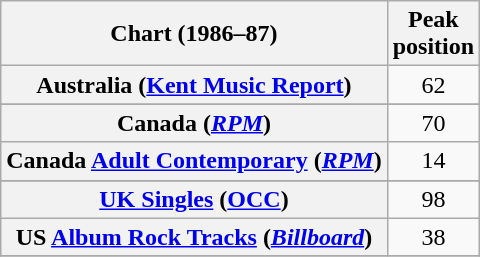<table class="wikitable sortable plainrowheaders">
<tr>
<th>Chart (1986–87)</th>
<th>Peak<br>position</th>
</tr>
<tr>
<th scope="row">Australia (<a href='#'>Kent Music Report</a>)</th>
<td align="center">62</td>
</tr>
<tr>
</tr>
<tr>
<th scope="row">Canada (<em><a href='#'>RPM</a></em>)</th>
<td align="center">70</td>
</tr>
<tr>
<th scope="row">Canada <a href='#'>Adult Contemporary</a> (<em><a href='#'>RPM</a></em>)</th>
<td align="center">14</td>
</tr>
<tr>
</tr>
<tr>
</tr>
<tr>
</tr>
<tr>
<th scope="row"><a href='#'>UK Singles</a> (<a href='#'>OCC</a>)</th>
<td align="center">98</td>
</tr>
<tr>
<th scope="row">US <a href='#'>Album Rock Tracks</a> (<em><a href='#'>Billboard</a></em>)</th>
<td align="center">38</td>
</tr>
<tr>
</tr>
</table>
